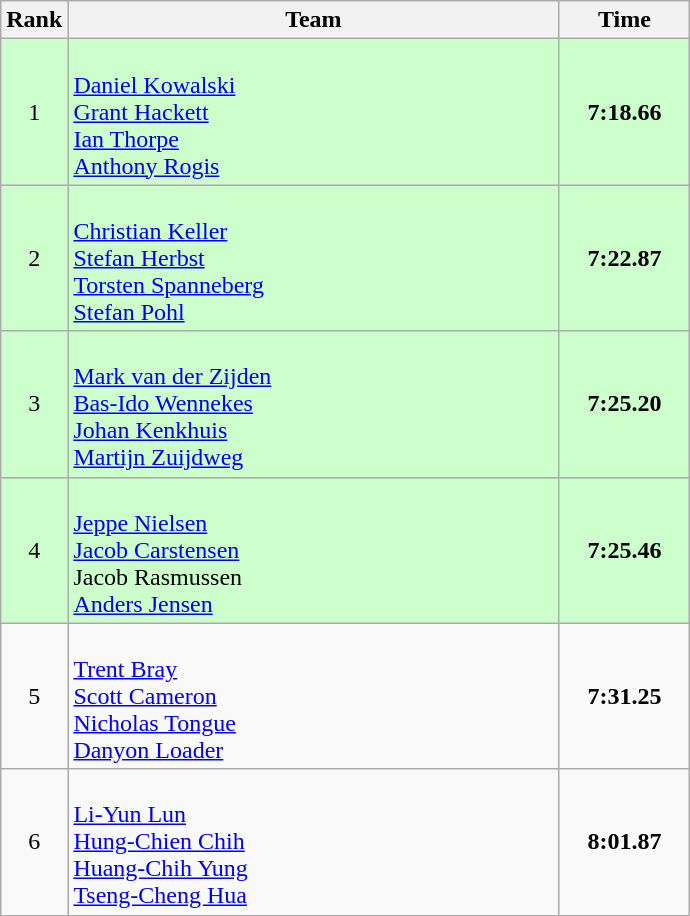<table class="wikitable">
<tr>
<th>Rank</th>
<th align="center" style="width: 20em">Team</th>
<th align="center" style="width: 5em">Time</th>
</tr>
<tr bgcolor=#CCFFCC>
<td align="center">1</td>
<td><strong></strong><br><a href='#'>Daniel Kowalski</a><br><a href='#'>Grant Hackett</a><br><a href='#'>Ian Thorpe</a><br><a href='#'>Anthony Rogis</a></td>
<td align="center"><strong>7:18.66</strong></td>
</tr>
<tr bgcolor=#CCFFCC>
<td align="center">2</td>
<td><strong></strong><br><a href='#'>Christian Keller</a><br><a href='#'>Stefan Herbst</a><br><a href='#'>Torsten Spanneberg</a><br><a href='#'>Stefan Pohl</a></td>
<td align="center"><strong>7:22.87</strong></td>
</tr>
<tr bgcolor=#CCFFCC>
<td align="center">3</td>
<td><strong></strong><br><a href='#'>Mark van der Zijden</a><br><a href='#'>Bas-Ido Wennekes</a><br><a href='#'>Johan Kenkhuis</a><br><a href='#'>Martijn Zuijdweg</a></td>
<td align="center"><strong>7:25.20</strong></td>
</tr>
<tr bgcolor=#CCFFCC>
<td align="center">4</td>
<td><strong></strong><br><a href='#'>Jeppe Nielsen</a><br><a href='#'>Jacob Carstensen</a><br>Jacob Rasmussen<br><a href='#'>Anders Jensen</a></td>
<td align="center"><strong>7:25.46</strong></td>
</tr>
<tr>
<td align="center">5</td>
<td><strong></strong><br><a href='#'>Trent Bray</a><br><a href='#'>Scott Cameron</a><br><a href='#'>Nicholas Tongue</a><br><a href='#'>Danyon Loader</a></td>
<td align="center"><strong>7:31.25</strong></td>
</tr>
<tr>
<td align="center">6</td>
<td><strong></strong><br><a href='#'>Li-Yun Lun</a><br><a href='#'>Hung-Chien Chih</a><br><a href='#'>Huang-Chih Yung</a><br><a href='#'>Tseng-Cheng Hua</a></td>
<td align="center"><strong>8:01.87</strong></td>
</tr>
</table>
